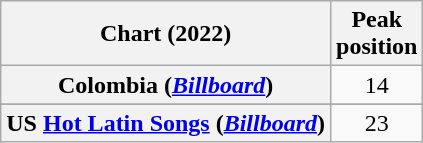<table class="wikitable sortable plainrowheaders" style="text-align:center">
<tr>
<th scope="col">Chart (2022)</th>
<th scope="col">Peak<br>position</th>
</tr>
<tr>
<th scope="row">Colombia (<em><a href='#'>Billboard</a></em>)</th>
<td>14</td>
</tr>
<tr>
</tr>
<tr>
<th scope="row">US <a href='#'>Hot Latin Songs</a> (<em><a href='#'>Billboard</a></em>)</th>
<td>23</td>
</tr>
</table>
